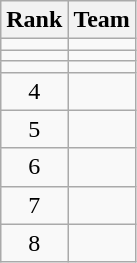<table class=wikitable style="text-align:center;">
<tr>
<th>Rank</th>
<th>Team</th>
</tr>
<tr>
<td></td>
<td align=left></td>
</tr>
<tr>
<td></td>
<td align=left></td>
</tr>
<tr>
<td></td>
<td align=left></td>
</tr>
<tr>
<td>4</td>
<td align=left></td>
</tr>
<tr>
<td>5</td>
<td align=left></td>
</tr>
<tr>
<td>6</td>
<td align=left></td>
</tr>
<tr>
<td>7</td>
<td align=left></td>
</tr>
<tr>
<td>8</td>
<td align=left></td>
</tr>
</table>
